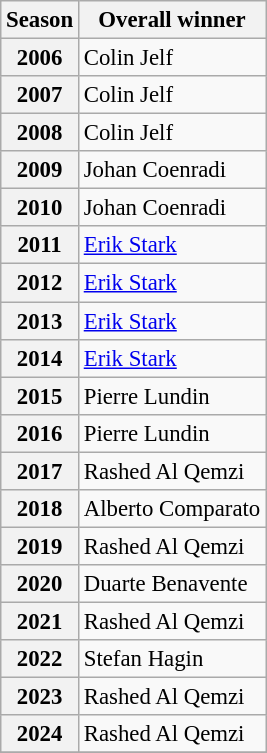<table class="wikitable" style="font-size: 95%;">
<tr>
<th>Season</th>
<th>Overall winner</th>
</tr>
<tr>
<th>2006</th>
<td> Colin Jelf</td>
</tr>
<tr>
<th>2007</th>
<td> Colin Jelf</td>
</tr>
<tr>
<th>2008</th>
<td> Colin Jelf</td>
</tr>
<tr>
<th>2009</th>
<td> Johan Coenradi</td>
</tr>
<tr>
<th>2010</th>
<td> Johan Coenradi</td>
</tr>
<tr>
<th>2011</th>
<td> <a href='#'>Erik Stark</a></td>
</tr>
<tr>
<th>2012</th>
<td> <a href='#'>Erik Stark</a></td>
</tr>
<tr>
<th>2013</th>
<td> <a href='#'>Erik Stark</a></td>
</tr>
<tr>
<th>2014</th>
<td> <a href='#'>Erik Stark</a></td>
</tr>
<tr>
<th>2015</th>
<td> Pierre Lundin</td>
</tr>
<tr>
<th>2016</th>
<td> Pierre Lundin</td>
</tr>
<tr>
<th>2017</th>
<td> Rashed Al Qemzi</td>
</tr>
<tr>
<th>2018</th>
<td> Alberto Comparato</td>
</tr>
<tr>
<th>2019</th>
<td> Rashed Al Qemzi</td>
</tr>
<tr>
<th>2020</th>
<td> Duarte Benavente</td>
</tr>
<tr>
<th>2021</th>
<td> Rashed Al Qemzi</td>
</tr>
<tr>
<th>2022</th>
<td> Stefan Hagin</td>
</tr>
<tr>
<th>2023</th>
<td> Rashed Al Qemzi</td>
</tr>
<tr>
<th>2024</th>
<td> Rashed Al Qemzi</td>
</tr>
<tr>
</tr>
</table>
